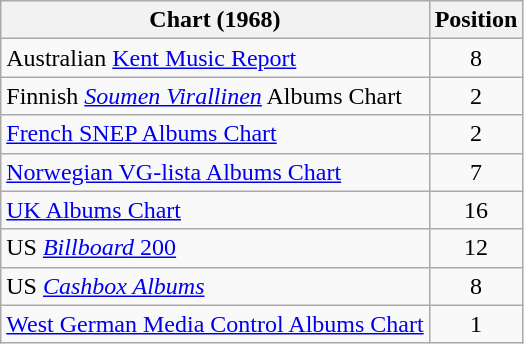<table class="wikitable sortable" style="text-align:center;">
<tr>
<th>Chart (1968)</th>
<th>Position</th>
</tr>
<tr>
<td align="left">Australian <a href='#'>Kent Music Report</a></td>
<td>8</td>
</tr>
<tr>
<td align="left">Finnish <a href='#'><em>Soumen Virallinen</em></a> Albums Chart</td>
<td style="text-align:center;">2</td>
</tr>
<tr>
<td align="left"><a href='#'>French SNEP Albums Chart</a></td>
<td>2</td>
</tr>
<tr>
<td align="left"><a href='#'>Norwegian VG-lista Albums Chart</a></td>
<td>7</td>
</tr>
<tr>
<td align="left"><a href='#'>UK Albums Chart</a></td>
<td>16</td>
</tr>
<tr>
<td align="left">US <a href='#'><em>Billboard</em> 200</a></td>
<td>12</td>
</tr>
<tr>
<td align="left">US <a href='#'><em>Cashbox Albums</em></a></td>
<td>8</td>
</tr>
<tr>
<td align="left"><a href='#'>West German Media Control Albums Chart</a></td>
<td>1</td>
</tr>
</table>
